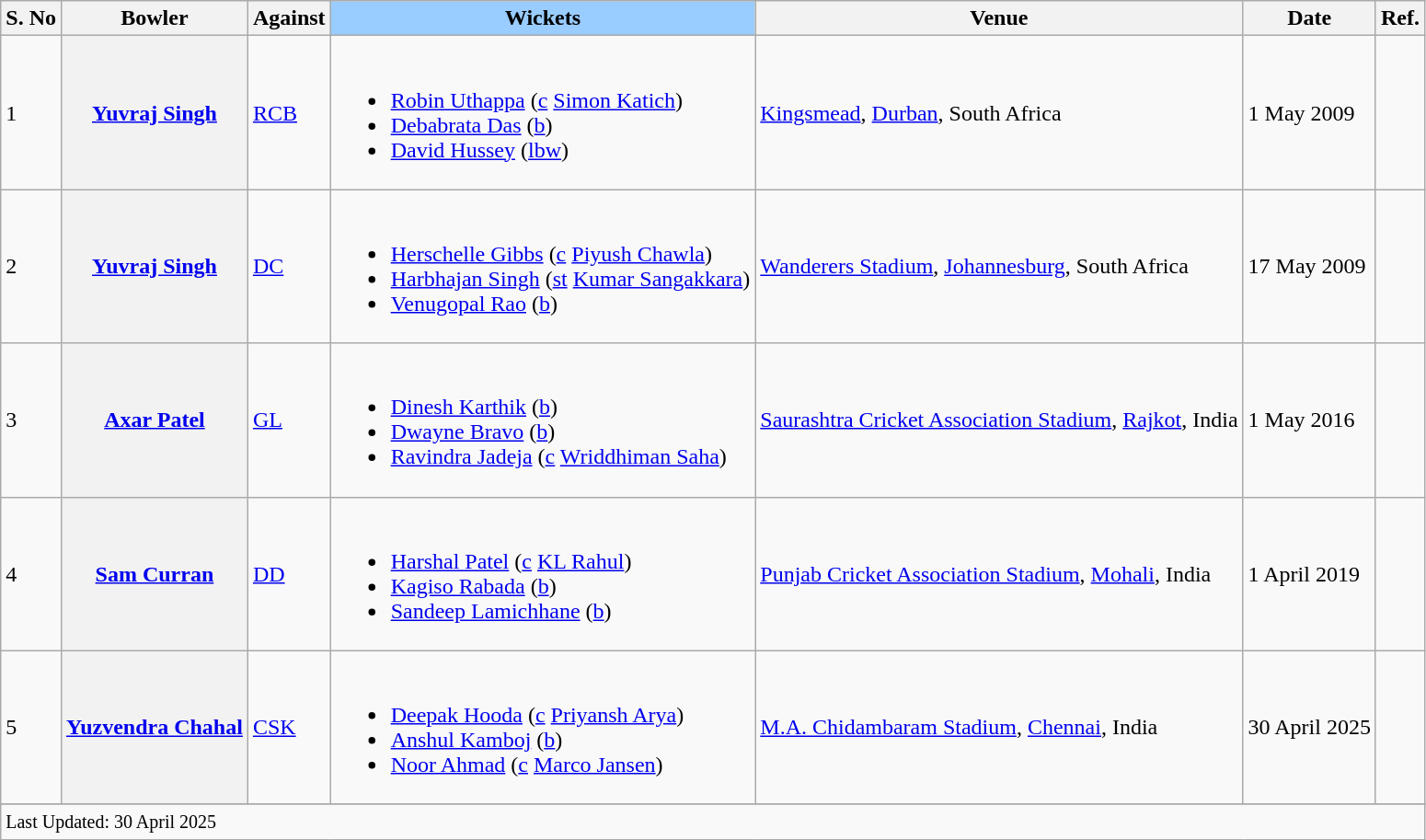<table class="wikitable">
<tr>
<th>S. No</th>
<th>Bowler</th>
<th>Against</th>
<th style="text-align:center; background:#9cf;" class="unsortable">Wickets</th>
<th>Venue</th>
<th>Date</th>
<th>Ref.</th>
</tr>
<tr>
<td>1</td>
<th scope="row" style="text-align:center;"><a href='#'>Yuvraj Singh</a></th>
<td><a href='#'>RCB</a></td>
<td><br><ul><li><a href='#'>Robin Uthappa</a> (<a href='#'>c</a> <a href='#'>Simon Katich</a>)</li><li><a href='#'>Debabrata Das</a> (<a href='#'>b</a>)</li><li><a href='#'>David Hussey</a> (<a href='#'>lbw</a>)</li></ul></td>
<td><a href='#'>Kingsmead</a>, <a href='#'>Durban</a>, South Africa</td>
<td>1 May 2009</td>
<td></td>
</tr>
<tr>
<td>2</td>
<th scope="row" style="text-align:center;"><a href='#'>Yuvraj Singh</a></th>
<td><a href='#'>DC</a></td>
<td><br><ul><li><a href='#'>Herschelle Gibbs</a> (<a href='#'>c</a> <a href='#'>Piyush Chawla</a>)</li><li><a href='#'>Harbhajan Singh</a> (<a href='#'>st</a> <a href='#'>Kumar Sangakkara</a>)</li><li><a href='#'>Venugopal Rao</a> (<a href='#'>b</a>)</li></ul></td>
<td><a href='#'>Wanderers Stadium</a>, <a href='#'>Johannesburg</a>, South Africa</td>
<td>17 May 2009</td>
<td></td>
</tr>
<tr>
<td>3</td>
<th scope="row" style="text-align:center;"><a href='#'>Axar Patel</a></th>
<td><a href='#'>GL</a></td>
<td><br><ul><li><a href='#'>Dinesh Karthik</a> (<a href='#'>b</a>)</li><li><a href='#'>Dwayne Bravo</a> (<a href='#'>b</a>)</li><li><a href='#'>Ravindra Jadeja</a> (<a href='#'>c</a> <a href='#'>Wriddhiman Saha</a>)</li></ul></td>
<td><a href='#'>Saurashtra Cricket Association Stadium</a>, <a href='#'>Rajkot</a>, India</td>
<td>1 May 2016</td>
<td></td>
</tr>
<tr>
<td>4</td>
<th scope="row" style="text-align:center;"><a href='#'>Sam Curran</a></th>
<td><a href='#'>DD</a></td>
<td><br><ul><li><a href='#'>Harshal Patel</a> (<a href='#'>c</a> <a href='#'>KL Rahul</a>)</li><li><a href='#'>Kagiso Rabada</a> (<a href='#'>b</a>)</li><li><a href='#'>Sandeep Lamichhane</a> (<a href='#'>b</a>)</li></ul></td>
<td><a href='#'>Punjab Cricket Association Stadium</a>, <a href='#'>Mohali</a>, India</td>
<td>1 April 2019</td>
<td></td>
</tr>
<tr>
<td>5</td>
<th scope="row" style="text-align:center;"><a href='#'>Yuzvendra Chahal</a></th>
<td><a href='#'>CSK</a></td>
<td><br><ul><li><a href='#'>Deepak Hooda</a> (<a href='#'>c</a> <a href='#'>Priyansh Arya</a>)</li><li><a href='#'>Anshul Kamboj</a> (<a href='#'>b</a>)</li><li><a href='#'>Noor Ahmad</a> (<a href='#'>c</a> <a href='#'>Marco Jansen</a>)</li></ul></td>
<td><a href='#'>M.A. Chidambaram Stadium</a>, <a href='#'>Chennai</a>, India</td>
<td>30 April 2025</td>
<td></td>
</tr>
<tr>
</tr>
<tr class=sortbottom>
<td colspan=7><small>Last Updated: 30 April 2025</small></td>
</tr>
</table>
